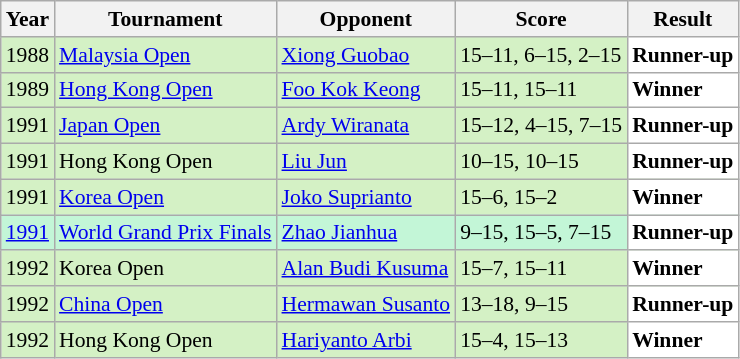<table class="sortable wikitable" style="font-size: 90%;">
<tr>
<th>Year</th>
<th>Tournament</th>
<th>Opponent</th>
<th>Score</th>
<th>Result</th>
</tr>
<tr style="background:#D4F1C5">
<td align="center">1988</td>
<td><a href='#'>Malaysia Open</a></td>
<td> <a href='#'>Xiong Guobao</a></td>
<td>15–11, 6–15, 2–15</td>
<td style="text-align:left; background:white"> <strong>Runner-up</strong></td>
</tr>
<tr style="background:#D4F1C5">
<td align="center">1989</td>
<td><a href='#'>Hong Kong Open</a></td>
<td> <a href='#'>Foo Kok Keong</a></td>
<td>15–11, 15–11</td>
<td style="text-align:left; background:white"> <strong>Winner</strong></td>
</tr>
<tr style="background:#D4F1C5">
<td align="center">1991</td>
<td><a href='#'>Japan Open</a></td>
<td> <a href='#'>Ardy Wiranata</a></td>
<td>15–12, 4–15, 7–15</td>
<td style="text-align:left; background:white"> <strong>Runner-up</strong></td>
</tr>
<tr style="background:#D4F1C5">
<td align="center">1991</td>
<td>Hong Kong Open</td>
<td> <a href='#'>Liu Jun</a></td>
<td>10–15, 10–15</td>
<td style="text-align:left; background:white"> <strong>Runner-up</strong></td>
</tr>
<tr style="background:#D4F1C5">
<td align="center">1991</td>
<td><a href='#'>Korea Open</a></td>
<td> <a href='#'>Joko Suprianto</a></td>
<td>15–6, 15–2</td>
<td style="text-align:left; background:white"> <strong>Winner</strong></td>
</tr>
<tr style="background:#C3F6D7">
<td align="center"><a href='#'>1991</a></td>
<td><a href='#'>World Grand Prix Finals</a></td>
<td> <a href='#'>Zhao Jianhua</a></td>
<td>9–15, 15–5, 7–15</td>
<td style="text-align:left; background:white"> <strong>Runner-up</strong></td>
</tr>
<tr style="background:#D4F1C5">
<td align="center">1992</td>
<td>Korea Open</td>
<td> <a href='#'>Alan Budi Kusuma</a></td>
<td>15–7, 15–11</td>
<td style="text-align:left; background:white"> <strong>Winner</strong></td>
</tr>
<tr style="background:#D4F1C5">
<td align="center">1992</td>
<td><a href='#'>China Open</a></td>
<td> <a href='#'>Hermawan Susanto</a></td>
<td>13–18, 9–15</td>
<td style="text-align:left; background:white"> <strong>Runner-up</strong></td>
</tr>
<tr style="background:#D4F1C5">
<td align="center">1992</td>
<td>Hong Kong Open</td>
<td> <a href='#'>Hariyanto Arbi</a></td>
<td>15–4, 15–13</td>
<td style="text-align:left; background:white"> <strong>Winner</strong></td>
</tr>
</table>
